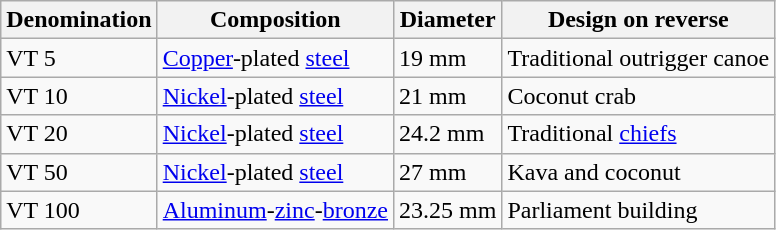<table class="wikitable">
<tr>
<th>Denomination</th>
<th>Composition</th>
<th>Diameter</th>
<th>Design on reverse</th>
</tr>
<tr>
<td>VT 5</td>
<td><a href='#'>Copper</a>-plated <a href='#'>steel</a></td>
<td>19 mm</td>
<td>Traditional outrigger canoe</td>
</tr>
<tr>
<td>VT 10</td>
<td><a href='#'>Nickel</a>-plated <a href='#'>steel</a></td>
<td>21 mm</td>
<td>Coconut crab</td>
</tr>
<tr>
<td>VT 20</td>
<td><a href='#'>Nickel</a>-plated <a href='#'>steel</a></td>
<td>24.2 mm</td>
<td>Traditional <a href='#'>chiefs</a></td>
</tr>
<tr>
<td>VT 50</td>
<td><a href='#'>Nickel</a>-plated <a href='#'>steel</a></td>
<td>27 mm</td>
<td>Kava and coconut</td>
</tr>
<tr>
<td>VT 100</td>
<td><a href='#'>Aluminum</a>-<a href='#'>zinc</a>-<a href='#'>bronze</a></td>
<td>23.25 mm</td>
<td>Parliament building</td>
</tr>
</table>
